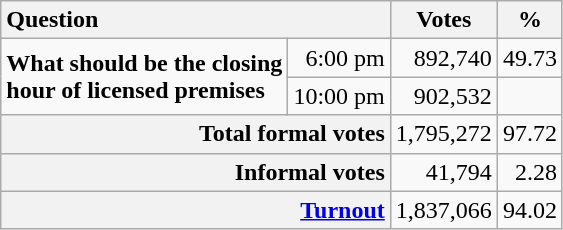<table class="wikitable" align="center">
<tr ---->
<th colspan="2" style="text-align:left">Question</th>
<th>Votes</th>
<th>%</th>
</tr>
<tr align="right">
<td rowspan="2" style="text-align:left"><strong>What should be the closing<br>hour of licensed premises</strong></td>
<td>6:00 pm</td>
<td>892,740</td>
<td>49.73</td>
</tr>
<tr align="right">
<td>10:00 pm</td>
<td>902,532</td>
<td></td>
</tr>
<tr align="right">
<th colspan="2" style="text-align:right">Total formal votes</th>
<td>1,795,272</td>
<td>97.72</td>
</tr>
<tr align="right">
<th colspan="2" style="text-align:right">Informal votes</th>
<td>41,794</td>
<td>2.28</td>
</tr>
<tr align="right">
<th colspan="2" style="text-align:right"><a href='#'>Turnout</a></th>
<td>1,837,066</td>
<td>94.02</td>
</tr>
</table>
